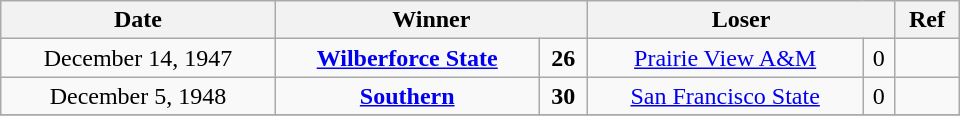<table class="wikitable" style="width: 40em; text-align:center">
<tr>
<th>Date</th>
<th colspan="2">Winner</th>
<th colspan="2">Loser</th>
<th>Ref</th>
</tr>
<tr>
<td>December 14, 1947</td>
<td><strong><a href='#'>Wilberforce State</a></strong></td>
<td><strong>26</strong></td>
<td><a href='#'>Prairie View A&M</a></td>
<td>0</td>
<td></td>
</tr>
<tr>
<td>December 5, 1948</td>
<td><strong><a href='#'>Southern</a></strong></td>
<td><strong>30</strong></td>
<td><a href='#'>San Francisco State</a></td>
<td>0</td>
<td></td>
</tr>
<tr>
</tr>
</table>
